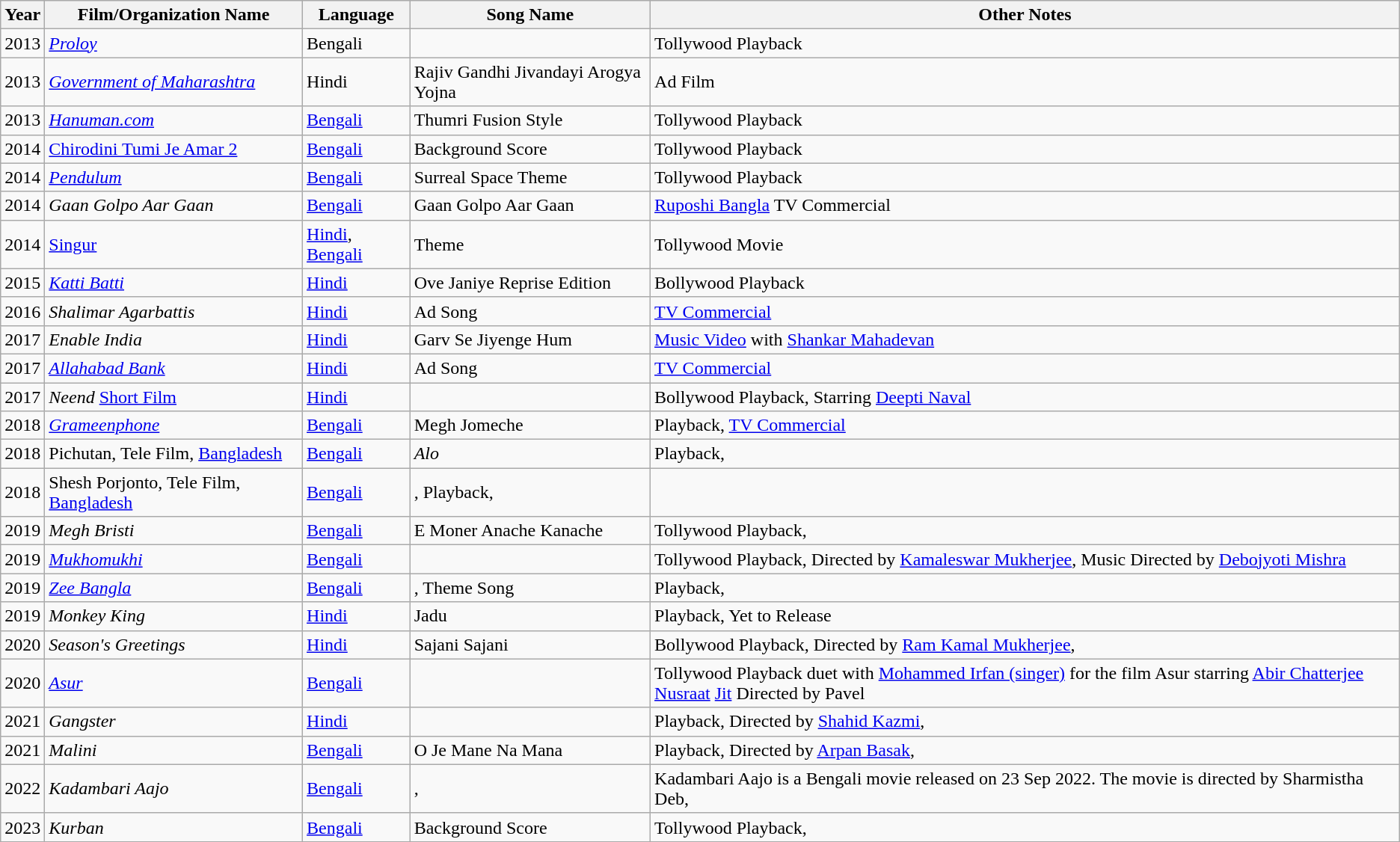<table class="wikitable sortable">
<tr>
<th>Year</th>
<th>Film/Organization Name</th>
<th>Language</th>
<th>Song Name</th>
<th>Other Notes</th>
</tr>
<tr>
<td>2013</td>
<td><em><a href='#'>Proloy</a></em></td>
<td>Bengali</td>
<td></td>
<td>Tollywood Playback</td>
</tr>
<tr>
<td>2013</td>
<td><em><a href='#'>Government of Maharashtra</a></em></td>
<td>Hindi</td>
<td>Rajiv Gandhi Jivandayi Arogya Yojna</td>
<td>Ad Film</td>
</tr>
<tr>
<td>2013</td>
<td><em><a href='#'>Hanuman.com</a></em></td>
<td><a href='#'>Bengali</a></td>
<td> Thumri Fusion Style</td>
<td>Tollywood Playback</td>
</tr>
<tr>
<td>2014</td>
<td><a href='#'>Chirodini Tumi Je Amar 2</a></td>
<td><a href='#'>Bengali</a></td>
<td>Background Score</td>
<td>Tollywood Playback</td>
</tr>
<tr>
<td>2014</td>
<td><em><a href='#'>Pendulum</a></em></td>
<td><a href='#'>Bengali</a></td>
<td>Surreal Space Theme</td>
<td>Tollywood Playback</td>
</tr>
<tr>
<td>2014</td>
<td><em>Gaan Golpo Aar Gaan</em></td>
<td><a href='#'>Bengali</a></td>
<td>Gaan Golpo Aar Gaan</td>
<td><a href='#'>Ruposhi Bangla</a> TV Commercial</td>
</tr>
<tr>
<td>2014</td>
<td><a href='#'>Singur</a></td>
<td><a href='#'>Hindi</a>, <a href='#'>Bengali</a></td>
<td>Theme</td>
<td>Tollywood Movie</td>
</tr>
<tr>
<td>2015</td>
<td><em><a href='#'>Katti Batti</a></em></td>
<td><a href='#'>Hindi</a></td>
<td>Ove Janiye Reprise Edition</td>
<td>Bollywood Playback</td>
</tr>
<tr>
<td>2016</td>
<td><em>Shalimar Agarbattis</em></td>
<td><a href='#'>Hindi</a></td>
<td>Ad Song</td>
<td><a href='#'>TV Commercial</a></td>
</tr>
<tr>
<td>2017</td>
<td><em>Enable India</em></td>
<td><a href='#'>Hindi</a></td>
<td>Garv Se Jiyenge Hum</td>
<td><a href='#'>Music Video</a> with <a href='#'>Shankar Mahadevan</a></td>
</tr>
<tr>
<td>2017</td>
<td><em><a href='#'>Allahabad Bank</a></em></td>
<td><a href='#'>Hindi</a></td>
<td>Ad Song</td>
<td><a href='#'>TV Commercial</a></td>
</tr>
<tr>
<td>2017</td>
<td><em>Neend</em> <a href='#'>Short Film</a></td>
<td><a href='#'>Hindi</a></td>
<td></td>
<td>Bollywood Playback, Starring <a href='#'>Deepti Naval</a></td>
</tr>
<tr>
<td>2018</td>
<td><em><a href='#'>Grameenphone</a> </em></td>
<td><a href='#'>Bengali</a></td>
<td>Megh Jomeche</td>
<td>Playback, <a href='#'>TV Commercial</a></td>
</tr>
<tr>
<td>2018</td>
<td>Pichutan, Tele Film, <a href='#'>Bangladesh</a></td>
<td><a href='#'>Bengali</a></td>
<td><em>Alo</em></td>
<td>Playback, </td>
</tr>
<tr>
<td>2018</td>
<td>Shesh Porjonto, Tele Film, <a href='#'>Bangladesh</a></td>
<td><a href='#'>Bengali</a></td>
<td><em>  </em>, Playback,</td>
<td></td>
</tr>
<tr>
<td>2019</td>
<td><em>Megh Bristi</em></td>
<td><a href='#'>Bengali</a></td>
<td>E Moner Anache Kanache</td>
<td>Tollywood Playback,</td>
</tr>
<tr>
<td>2019</td>
<td><em><a href='#'>Mukhomukhi</a></em></td>
<td><a href='#'>Bengali</a></td>
<td></td>
<td>Tollywood Playback, Directed by <a href='#'>Kamaleswar Mukherjee</a>, Music Directed by <a href='#'>Debojyoti Mishra</a></td>
</tr>
<tr>
<td>2019</td>
<td><em><a href='#'>Zee Bangla</a></em></td>
<td><a href='#'>Bengali</a></td>
<td>, Theme Song</td>
<td>Playback,</td>
</tr>
<tr>
<td>2019</td>
<td><em>Monkey King</em></td>
<td><a href='#'>Hindi</a></td>
<td>Jadu</td>
<td>Playback, Yet to Release</td>
</tr>
<tr>
<td>2020</td>
<td><em>Season's Greetings</em></td>
<td><a href='#'>Hindi</a></td>
<td>Sajani Sajani</td>
<td>Bollywood Playback, Directed by <a href='#'>Ram Kamal Mukherjee</a>,</td>
</tr>
<tr>
<td>2020</td>
<td><em><a href='#'>Asur</a></em></td>
<td><a href='#'>Bengali</a></td>
<td></td>
<td>Tollywood Playback duet with <a href='#'>Mohammed Irfan (singer)</a> for the film Asur starring <a href='#'>Abir Chatterjee</a> <a href='#'>Nusraat</a> <a href='#'>Jit</a> Directed by Pavel</td>
</tr>
<tr>
<td>2021</td>
<td><em>Gangster</em></td>
<td><a href='#'>Hindi</a></td>
<td></td>
<td>Playback, Directed by <a href='#'>Shahid Kazmi</a>,</td>
</tr>
<tr>
<td>2021</td>
<td><em>Malini</em></td>
<td><a href='#'>Bengali</a></td>
<td>O Je Mane Na Mana</td>
<td>Playback, Directed by <a href='#'>Arpan Basak</a>,</td>
</tr>
<tr>
<td>2022</td>
<td><em>Kadambari Aajo</em></td>
<td><a href='#'>Bengali</a></td>
<td>, </td>
<td>Kadambari Aajo is a Bengali movie released on 23 Sep 2022. The movie is directed by Sharmistha Deb,</td>
</tr>
<tr>
<td>2023</td>
<td><em>Kurban</em></td>
<td><a href='#'>Bengali</a></td>
<td>Background Score</td>
<td>Tollywood Playback,</td>
</tr>
</table>
